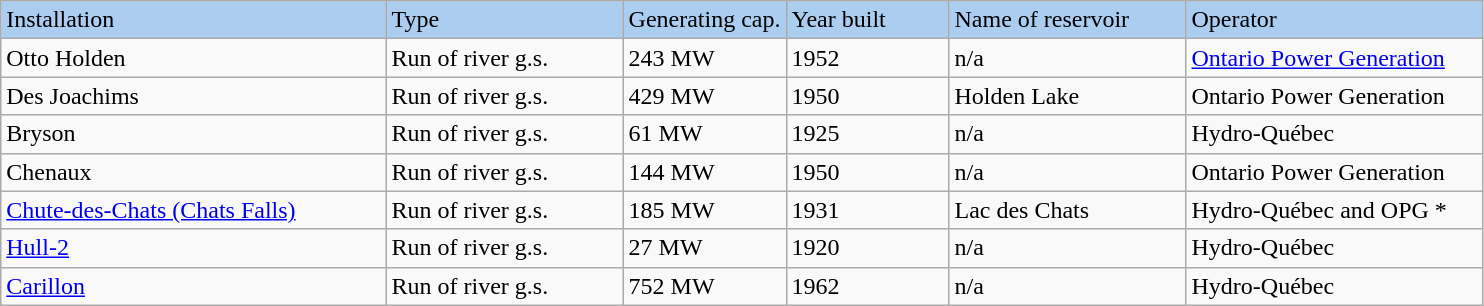<table class="wikitable">
<tr style="background:#abcdef;">
<td style="width:26%;">Installation</td>
<td style="width:16%;">Type</td>
<td style="width:11%;">Generating cap.</td>
<td style="width:11%;">Year built</td>
<td style="width:16%;">Name of reservoir</td>
<td style="width:20%;">Operator</td>
</tr>
<tr>
<td>Otto Holden</td>
<td>Run of river g.s.</td>
<td>243 MW</td>
<td>1952</td>
<td>n/a</td>
<td><a href='#'>Ontario Power Generation</a></td>
</tr>
<tr>
<td>Des Joachims</td>
<td>Run of river g.s.</td>
<td>429 MW</td>
<td>1950</td>
<td>Holden Lake</td>
<td>Ontario Power Generation</td>
</tr>
<tr>
<td>Bryson</td>
<td>Run of river g.s.</td>
<td>61 MW</td>
<td>1925</td>
<td>n/a</td>
<td>Hydro-Québec</td>
</tr>
<tr>
<td>Chenaux</td>
<td>Run of river g.s.</td>
<td>144 MW</td>
<td>1950</td>
<td>n/a</td>
<td>Ontario Power Generation</td>
</tr>
<tr>
<td><a href='#'>Chute-des-Chats (Chats Falls)</a></td>
<td>Run of river g.s.</td>
<td>185 MW</td>
<td>1931</td>
<td>Lac des Chats</td>
<td>Hydro-Québec and OPG *</td>
</tr>
<tr>
<td><a href='#'>Hull-2</a></td>
<td>Run of river g.s.</td>
<td>27 MW</td>
<td>1920</td>
<td>n/a</td>
<td>Hydro-Québec</td>
</tr>
<tr>
<td><a href='#'>Carillon</a></td>
<td>Run of river g.s.</td>
<td>752 MW</td>
<td>1962</td>
<td>n/a</td>
<td>Hydro-Québec</td>
</tr>
</table>
